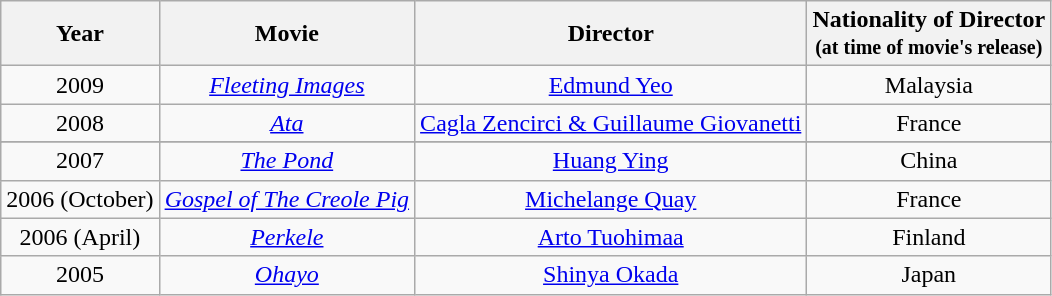<table class="wikitable" style="text-align:center">
<tr>
<th>Year</th>
<th>Movie</th>
<th>Director</th>
<th>Nationality of Director<br><small>(at time of movie's release)</small></th>
</tr>
<tr>
<td>2009</td>
<td><em><a href='#'>Fleeting Images</a></em></td>
<td><a href='#'>Edmund Yeo</a></td>
<td>Malaysia</td>
</tr>
<tr>
<td>2008</td>
<td><em><a href='#'>Ata</a></em></td>
<td><a href='#'>Cagla Zencirci & Guillaume Giovanetti</a></td>
<td>France</td>
</tr>
<tr>
</tr>
<tr>
<td>2007</td>
<td><em><a href='#'>The Pond</a></em></td>
<td><a href='#'>Huang Ying</a></td>
<td>China</td>
</tr>
<tr>
<td>2006 (October)</td>
<td><em><a href='#'>Gospel of The Creole Pig</a></em></td>
<td><a href='#'>Michelange Quay</a></td>
<td>France</td>
</tr>
<tr>
<td>2006 (April)</td>
<td><em><a href='#'>Perkele</a></em></td>
<td><a href='#'>Arto Tuohimaa</a></td>
<td>Finland</td>
</tr>
<tr>
<td>2005</td>
<td><em><a href='#'>Ohayo</a></em></td>
<td><a href='#'>Shinya Okada</a></td>
<td>Japan</td>
</tr>
</table>
